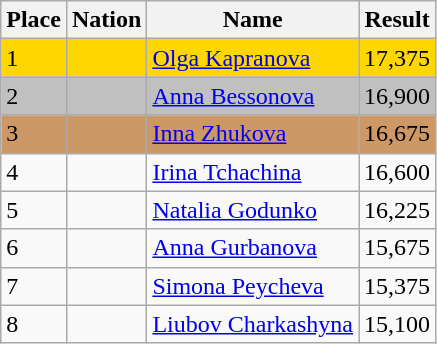<table class="wikitable">
<tr>
<th>Place</th>
<th>Nation</th>
<th>Name</th>
<th>Result</th>
</tr>
<tr bgcolor="gold">
<td>1</td>
<td></td>
<td><a href='#'>Olga Kapranova</a></td>
<td>17,375</td>
</tr>
<tr bgcolor="silver">
<td>2</td>
<td></td>
<td><a href='#'>Anna Bessonova</a></td>
<td>16,900</td>
</tr>
<tr bgcolor="cc9966">
<td>3</td>
<td></td>
<td><a href='#'>Inna Zhukova</a></td>
<td>16,675</td>
</tr>
<tr>
<td>4</td>
<td></td>
<td><a href='#'>Irina Tchachina</a></td>
<td>16,600</td>
</tr>
<tr>
<td>5</td>
<td></td>
<td><a href='#'>Natalia Godunko</a></td>
<td>16,225</td>
</tr>
<tr>
<td>6</td>
<td></td>
<td><a href='#'>Anna Gurbanova</a></td>
<td>15,675</td>
</tr>
<tr>
<td>7</td>
<td></td>
<td><a href='#'>Simona Peycheva</a></td>
<td>15,375</td>
</tr>
<tr>
<td>8</td>
<td></td>
<td><a href='#'>Liubov Charkashyna</a></td>
<td>15,100</td>
</tr>
</table>
